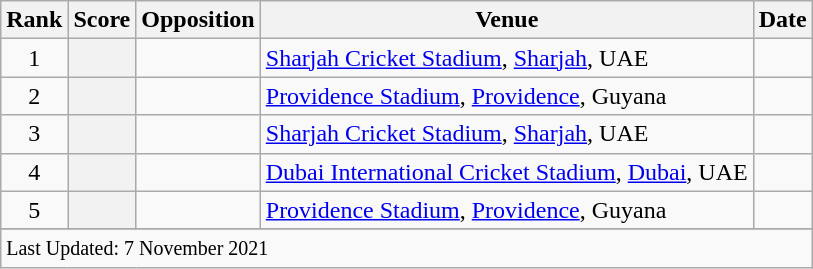<table class="wikitable plainrowheaders sortable">
<tr>
<th scope=col>Rank</th>
<th scope=col>Score</th>
<th scope=col>Opposition</th>
<th scope=col>Venue</th>
<th scope=col>Date</th>
</tr>
<tr>
<td align=center>1</td>
<th scope=row style=text-align:center;></th>
<td></td>
<td><a href='#'>Sharjah Cricket Stadium</a>, <a href='#'>Sharjah</a>, UAE</td>
<td></td>
</tr>
<tr>
<td align=center>2</td>
<th scope=row style=text-align:center;></th>
<td></td>
<td><a href='#'>Providence Stadium</a>, <a href='#'>Providence</a>, Guyana</td>
<td></td>
</tr>
<tr>
<td align=center>3</td>
<th scope=row style=text-align:center;></th>
<td></td>
<td><a href='#'>Sharjah Cricket Stadium</a>, <a href='#'>Sharjah</a>, UAE</td>
<td> </td>
</tr>
<tr>
<td align=center>4</td>
<th scope=row style=text-align:center;></th>
<td></td>
<td><a href='#'>Dubai International Cricket Stadium</a>, <a href='#'>Dubai</a>, UAE</td>
<td></td>
</tr>
<tr>
<td align=center>5</td>
<th scope=row style=text-align:center;></th>
<td></td>
<td><a href='#'>Providence Stadium</a>, <a href='#'>Providence</a>, Guyana</td>
<td></td>
</tr>
<tr>
</tr>
<tr class=sortbottom>
<td colspan=5><small>Last Updated: 7 November 2021</small></td>
</tr>
</table>
